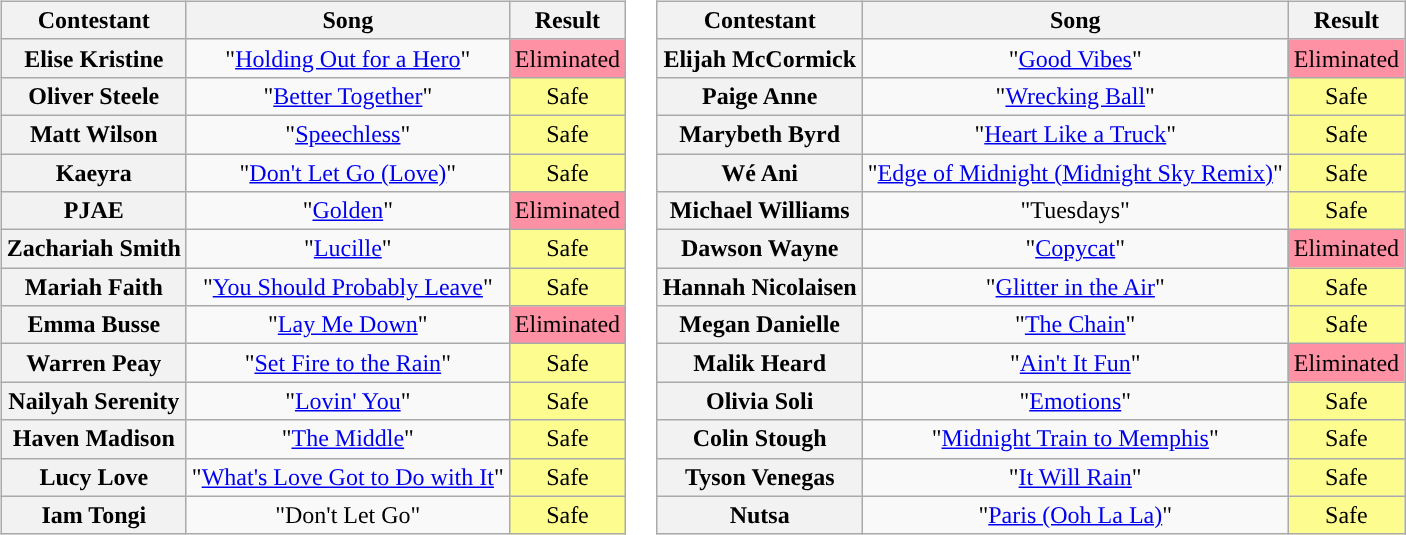<table>
<tr>
<td valign="top"><br><table class="wikitable" style="text-align:center">
<tr>
<th scope="col">Contestant</th>
<th scope="col">Song</th>
<th scope="col">Result</th>
</tr>
<tr>
<th scope="row">Elise Kristine</th>
<td>"<a href='#'>Holding Out for a Hero</a>"</td>
<td style="background:#FF91A4;">Eliminated</td>
</tr>
<tr>
<th scope="row">Oliver Steele</th>
<td>"<a href='#'>Better Together</a>"</td>
<td style="background:#FDFC8F;">Safe</td>
</tr>
<tr>
<th scope="row">Matt Wilson</th>
<td>"<a href='#'>Speechless</a>"</td>
<td style="background:#FDFC8F;">Safe</td>
</tr>
<tr>
<th scope="row">Kaeyra</th>
<td>"<a href='#'>Don't Let Go (Love)</a>"</td>
<td style="background:#FDFC8F;">Safe</td>
</tr>
<tr>
<th scope="row">PJAE</th>
<td>"<a href='#'>Golden</a>"</td>
<td style="background:#FF91A4;">Eliminated</td>
</tr>
<tr>
<th scope="row">Zachariah Smith</th>
<td>"<a href='#'>Lucille</a>"</td>
<td style="background:#FDFC8F;">Safe</td>
</tr>
<tr>
<th scope="row">Mariah Faith</th>
<td>"<a href='#'>You Should Probably Leave</a>"</td>
<td style="background:#FDFC8F;">Safe</td>
</tr>
<tr>
<th scope="row">Emma Busse</th>
<td>"<a href='#'>Lay Me Down</a>"</td>
<td style="background:#FF91A4;">Eliminated</td>
</tr>
<tr>
<th scope="row">Warren Peay</th>
<td>"<a href='#'>Set Fire to the Rain</a>"</td>
<td style="background:#FDFC8F;">Safe</td>
</tr>
<tr>
<th scope="row">Nailyah Serenity</th>
<td>"<a href='#'>Lovin' You</a>"</td>
<td style="background:#FDFC8F;">Safe</td>
</tr>
<tr>
<th scope="row">Haven Madison</th>
<td>"<a href='#'>The Middle</a>"</td>
<td style="background:#FDFC8F;">Safe</td>
</tr>
<tr>
<th scope="row">Lucy Love</th>
<td>"<a href='#'>What's Love Got to Do with It</a>"</td>
<td style="background:#FDFC8F;">Safe</td>
</tr>
<tr>
<th scope="row">Iam Tongi</th>
<td>"Don't Let Go"</td>
<td style="background:#FDFC8F;">Safe</td>
</tr>
</table>
</td>
<td valign="top"><br><table class="wikitable" style="text-align:center">
<tr>
<th scope="col">Contestant</th>
<th scope="col">Song</th>
<th scope="col">Result</th>
</tr>
<tr>
<th scope="row">Elijah McCormick</th>
<td>"<a href='#'>Good Vibes</a>"</td>
<td style="background:#FF91A4;">Eliminated</td>
</tr>
<tr>
<th scope="row">Paige Anne</th>
<td>"<a href='#'>Wrecking Ball</a>"</td>
<td style="background:#FDFC8F;">Safe</td>
</tr>
<tr>
<th scope="row">Marybeth Byrd</th>
<td>"<a href='#'>Heart Like a Truck</a>"</td>
<td style="background:#FDFC8F;">Safe</td>
</tr>
<tr>
<th scope="row">Wé Ani</th>
<td>"<a href='#'>Edge of Midnight (Midnight Sky Remix)</a>"</td>
<td style="background:#FDFC8F;">Safe</td>
</tr>
<tr>
<th scope="row">Michael Williams</th>
<td>"Tuesdays"</td>
<td style="background:#FDFC8F;">Safe</td>
</tr>
<tr>
<th scope="row">Dawson Wayne</th>
<td>"<a href='#'>Copycat</a>"</td>
<td style="background:#FF91A4;">Eliminated</td>
</tr>
<tr>
<th scope="row">Hannah Nicolaisen</th>
<td>"<a href='#'>Glitter in the Air</a>"</td>
<td style="background:#FDFC8F;">Safe</td>
</tr>
<tr>
<th scope="row">Megan Danielle</th>
<td>"<a href='#'>The Chain</a>"</td>
<td style="background:#FDFC8F;">Safe</td>
</tr>
<tr>
<th scope="row">Malik Heard</th>
<td>"<a href='#'>Ain't It Fun</a>"</td>
<td style="background:#FF91A4;">Eliminated</td>
</tr>
<tr>
<th scope="row">Olivia Soli</th>
<td>"<a href='#'>Emotions</a>"</td>
<td style="background:#FDFC8F;">Safe</td>
</tr>
<tr>
<th scope="row">Colin Stough</th>
<td>"<a href='#'>Midnight Train to Memphis</a>"</td>
<td style="background:#FDFC8F;">Safe</td>
</tr>
<tr>
<th scope="row">Tyson Venegas</th>
<td>"<a href='#'>It Will Rain</a>"</td>
<td style="background:#FDFC8F;">Safe</td>
</tr>
<tr>
<th scope="row">Nutsa</th>
<td>"<a href='#'>Paris (Ooh La La)</a>"</td>
<td style="background:#FDFC8F;">Safe</td>
</tr>
</table>
</td>
</tr>
</table>
